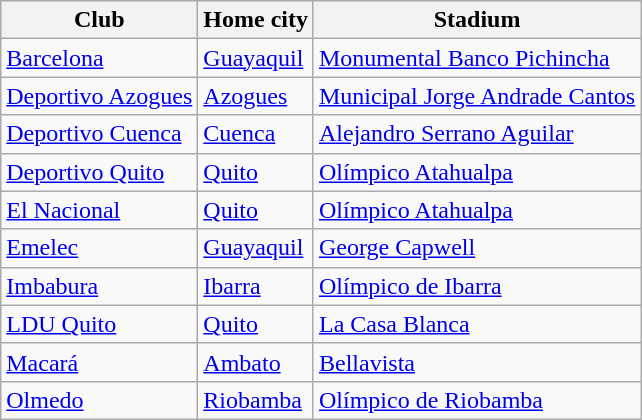<table class="wikitable sortable">
<tr>
<th>Club</th>
<th>Home city</th>
<th>Stadium</th>
</tr>
<tr>
<td><a href='#'>Barcelona</a></td>
<td><a href='#'>Guayaquil</a></td>
<td><a href='#'>Monumental Banco Pichincha</a></td>
</tr>
<tr>
<td><a href='#'>Deportivo Azogues</a></td>
<td><a href='#'>Azogues</a></td>
<td><a href='#'>Municipal Jorge Andrade Cantos</a></td>
</tr>
<tr>
<td><a href='#'>Deportivo Cuenca</a></td>
<td><a href='#'>Cuenca</a></td>
<td><a href='#'>Alejandro Serrano Aguilar</a></td>
</tr>
<tr>
<td><a href='#'>Deportivo Quito</a></td>
<td><a href='#'>Quito</a></td>
<td><a href='#'>Olímpico Atahualpa</a></td>
</tr>
<tr>
<td><a href='#'>El Nacional</a></td>
<td><a href='#'>Quito</a></td>
<td><a href='#'>Olímpico Atahualpa</a></td>
</tr>
<tr>
<td><a href='#'>Emelec</a></td>
<td><a href='#'>Guayaquil</a></td>
<td><a href='#'>George Capwell</a></td>
</tr>
<tr>
<td><a href='#'>Imbabura</a></td>
<td><a href='#'>Ibarra</a></td>
<td><a href='#'>Olímpico de Ibarra</a></td>
</tr>
<tr>
<td><a href='#'>LDU Quito</a></td>
<td><a href='#'>Quito</a></td>
<td><a href='#'>La Casa Blanca</a></td>
</tr>
<tr>
<td><a href='#'>Macará</a></td>
<td><a href='#'>Ambato</a></td>
<td><a href='#'>Bellavista</a></td>
</tr>
<tr>
<td><a href='#'>Olmedo</a></td>
<td><a href='#'>Riobamba</a></td>
<td><a href='#'>Olímpico de Riobamba</a></td>
</tr>
</table>
